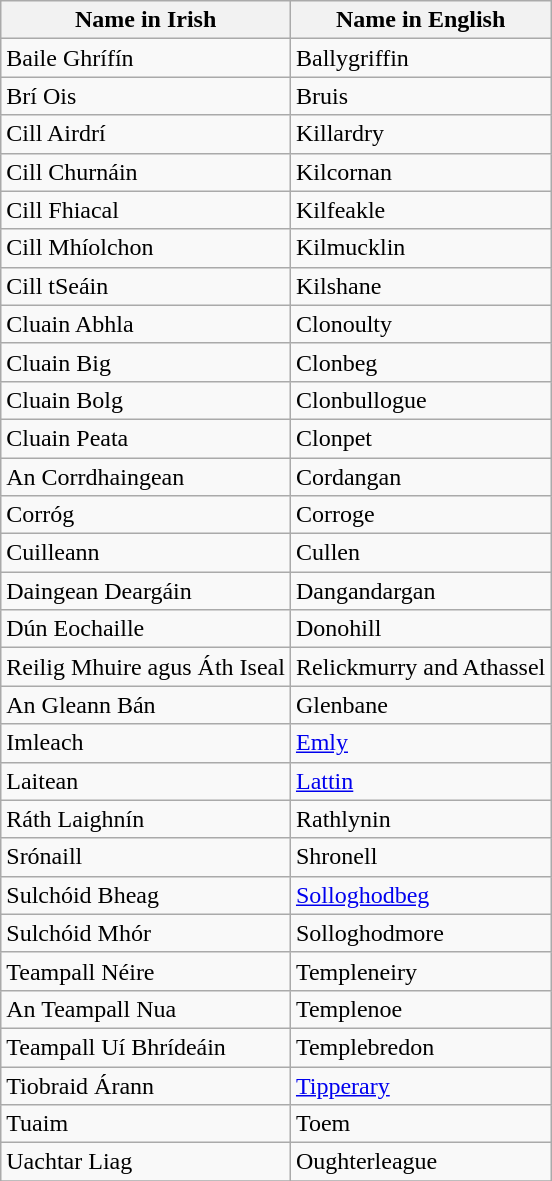<table class="wikitable">
<tr>
<th>Name in Irish</th>
<th>Name in English</th>
</tr>
<tr>
<td>Baile Ghrífín</td>
<td>Ballygriffin</td>
</tr>
<tr>
<td>Brí Ois</td>
<td>Bruis</td>
</tr>
<tr>
<td>Cill Airdrí</td>
<td>Killardry</td>
</tr>
<tr>
<td>Cill Churnáin</td>
<td>Kilcornan</td>
</tr>
<tr>
<td>Cill Fhiacal</td>
<td>Kilfeakle</td>
</tr>
<tr>
<td>Cill Mhíolchon</td>
<td>Kilmucklin</td>
</tr>
<tr>
<td>Cill tSeáin</td>
<td>Kilshane</td>
</tr>
<tr>
<td>Cluain Abhla</td>
<td>Clonoulty</td>
</tr>
<tr>
<td>Cluain Big</td>
<td>Clonbeg</td>
</tr>
<tr>
<td>Cluain Bolg</td>
<td>Clonbullogue</td>
</tr>
<tr>
<td>Cluain Peata</td>
<td>Clonpet</td>
</tr>
<tr>
<td>An Corrdhaingean</td>
<td>Cordangan</td>
</tr>
<tr>
<td>Corróg</td>
<td>Corroge</td>
</tr>
<tr>
<td>Cuilleann</td>
<td>Cullen</td>
</tr>
<tr>
<td>Daingean Deargáin</td>
<td>Dangandargan</td>
</tr>
<tr>
<td>Dún Eochaille</td>
<td>Donohill</td>
</tr>
<tr>
<td>Reilig Mhuire agus Áth Iseal</td>
<td>Relickmurry and Athassel</td>
</tr>
<tr>
<td>An Gleann Bán</td>
<td>Glenbane</td>
</tr>
<tr>
<td>Imleach</td>
<td><a href='#'>Emly</a></td>
</tr>
<tr>
<td>Laitean</td>
<td><a href='#'>Lattin</a></td>
</tr>
<tr>
<td>Ráth Laighnín</td>
<td>Rathlynin</td>
</tr>
<tr>
<td>Srónaill</td>
<td>Shronell</td>
</tr>
<tr>
<td>Sulchóid Bheag</td>
<td><a href='#'>Solloghodbeg</a><br></td>
</tr>
<tr>
<td>Sulchóid Mhór</td>
<td>Solloghodmore</td>
</tr>
<tr>
<td>Teampall Néire</td>
<td>Templeneiry</td>
</tr>
<tr>
<td>An Teampall Nua</td>
<td>Templenoe</td>
</tr>
<tr>
<td>Teampall Uí Bhrídeáin</td>
<td>Templebredon</td>
</tr>
<tr>
<td>Tiobraid Árann</td>
<td><a href='#'>Tipperary</a></td>
</tr>
<tr>
<td>Tuaim</td>
<td>Toem</td>
</tr>
<tr>
<td>Uachtar Liag</td>
<td>Oughterleague</td>
</tr>
<tr>
</tr>
</table>
